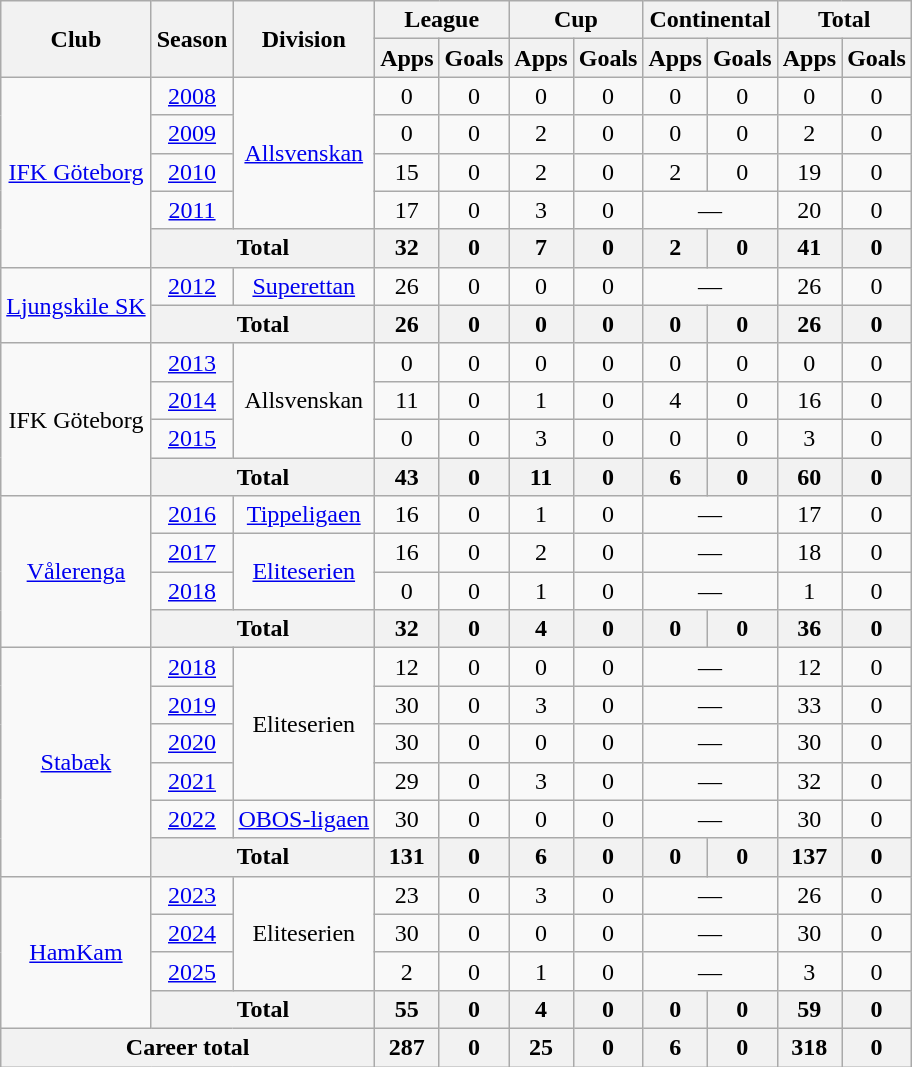<table class="wikitable" style="text-align:center">
<tr>
<th rowspan="2">Club</th>
<th rowspan="2">Season</th>
<th rowspan="2">Division</th>
<th colspan="2">League</th>
<th colspan="2">Cup</th>
<th colspan="2">Continental</th>
<th colspan="2">Total</th>
</tr>
<tr>
<th>Apps</th>
<th>Goals</th>
<th>Apps</th>
<th>Goals</th>
<th>Apps</th>
<th>Goals</th>
<th>Apps</th>
<th>Goals</th>
</tr>
<tr>
<td rowspan="5"><a href='#'>IFK Göteborg</a></td>
<td><a href='#'>2008</a></td>
<td rowspan="4"><a href='#'>Allsvenskan</a></td>
<td>0</td>
<td>0</td>
<td>0</td>
<td>0</td>
<td>0</td>
<td>0</td>
<td>0</td>
<td>0</td>
</tr>
<tr>
<td><a href='#'>2009</a></td>
<td>0</td>
<td>0</td>
<td>2</td>
<td>0</td>
<td>0</td>
<td>0</td>
<td>2</td>
<td>0</td>
</tr>
<tr>
<td><a href='#'>2010</a></td>
<td>15</td>
<td>0</td>
<td>2</td>
<td>0</td>
<td>2</td>
<td>0</td>
<td>19</td>
<td>0</td>
</tr>
<tr>
<td><a href='#'>2011</a></td>
<td>17</td>
<td>0</td>
<td>3</td>
<td>0</td>
<td colspan="2">—</td>
<td>20</td>
<td>0</td>
</tr>
<tr>
<th colspan="2">Total</th>
<th>32</th>
<th>0</th>
<th>7</th>
<th>0</th>
<th>2</th>
<th>0</th>
<th>41</th>
<th>0</th>
</tr>
<tr>
<td rowspan="2"><a href='#'>Ljungskile SK</a></td>
<td><a href='#'>2012</a></td>
<td rowspan="1"><a href='#'>Superettan</a></td>
<td>26</td>
<td>0</td>
<td>0</td>
<td>0</td>
<td colspan="2">—</td>
<td>26</td>
<td>0</td>
</tr>
<tr>
<th colspan="2">Total</th>
<th>26</th>
<th>0</th>
<th>0</th>
<th>0</th>
<th>0</th>
<th>0</th>
<th>26</th>
<th>0</th>
</tr>
<tr>
<td rowspan="4">IFK Göteborg</td>
<td><a href='#'>2013</a></td>
<td rowspan="3">Allsvenskan</td>
<td>0</td>
<td>0</td>
<td>0</td>
<td>0</td>
<td>0</td>
<td>0</td>
<td>0</td>
<td>0</td>
</tr>
<tr>
<td><a href='#'>2014</a></td>
<td>11</td>
<td>0</td>
<td>1</td>
<td>0</td>
<td>4</td>
<td>0</td>
<td>16</td>
<td>0</td>
</tr>
<tr>
<td><a href='#'>2015</a></td>
<td>0</td>
<td>0</td>
<td>3</td>
<td>0</td>
<td>0</td>
<td>0</td>
<td>3</td>
<td>0</td>
</tr>
<tr>
<th colspan="2">Total</th>
<th>43</th>
<th>0</th>
<th>11</th>
<th>0</th>
<th>6</th>
<th>0</th>
<th>60</th>
<th>0</th>
</tr>
<tr>
<td rowspan="4"><a href='#'>Vålerenga</a></td>
<td><a href='#'>2016</a></td>
<td><a href='#'>Tippeligaen</a></td>
<td>16</td>
<td>0</td>
<td>1</td>
<td>0</td>
<td colspan="2">—</td>
<td>17</td>
<td>0</td>
</tr>
<tr>
<td><a href='#'>2017</a></td>
<td rowspan="2"><a href='#'>Eliteserien</a></td>
<td>16</td>
<td>0</td>
<td>2</td>
<td>0</td>
<td colspan="2">—</td>
<td>18</td>
<td>0</td>
</tr>
<tr>
<td><a href='#'>2018</a></td>
<td>0</td>
<td>0</td>
<td>1</td>
<td>0</td>
<td colspan="2">—</td>
<td>1</td>
<td>0</td>
</tr>
<tr>
<th colspan="2">Total</th>
<th>32</th>
<th>0</th>
<th>4</th>
<th>0</th>
<th>0</th>
<th>0</th>
<th>36</th>
<th>0</th>
</tr>
<tr>
<td rowspan="6"><a href='#'>Stabæk</a></td>
<td><a href='#'>2018</a></td>
<td rowspan="4">Eliteserien</td>
<td>12</td>
<td>0</td>
<td>0</td>
<td>0</td>
<td colspan="2">—</td>
<td>12</td>
<td>0</td>
</tr>
<tr>
<td><a href='#'>2019</a></td>
<td>30</td>
<td>0</td>
<td>3</td>
<td>0</td>
<td colspan="2">—</td>
<td>33</td>
<td>0</td>
</tr>
<tr>
<td><a href='#'>2020</a></td>
<td>30</td>
<td>0</td>
<td>0</td>
<td>0</td>
<td colspan="2">—</td>
<td>30</td>
<td>0</td>
</tr>
<tr>
<td><a href='#'>2021</a></td>
<td>29</td>
<td>0</td>
<td>3</td>
<td>0</td>
<td colspan="2">—</td>
<td>32</td>
<td>0</td>
</tr>
<tr>
<td><a href='#'>2022</a></td>
<td rowspan="1"><a href='#'>OBOS-ligaen</a></td>
<td>30</td>
<td>0</td>
<td>0</td>
<td>0</td>
<td colspan="2">—</td>
<td>30</td>
<td>0</td>
</tr>
<tr>
<th colspan="2">Total</th>
<th>131</th>
<th>0</th>
<th>6</th>
<th>0</th>
<th>0</th>
<th>0</th>
<th>137</th>
<th>0</th>
</tr>
<tr>
<td rowspan="4"><a href='#'>HamKam</a></td>
<td><a href='#'>2023</a></td>
<td rowspan="3">Eliteserien</td>
<td>23</td>
<td>0</td>
<td>3</td>
<td>0</td>
<td colspan="2">—</td>
<td>26</td>
<td>0</td>
</tr>
<tr>
<td><a href='#'>2024</a></td>
<td>30</td>
<td>0</td>
<td>0</td>
<td>0</td>
<td colspan="2">—</td>
<td>30</td>
<td>0</td>
</tr>
<tr>
<td><a href='#'>2025</a></td>
<td>2</td>
<td>0</td>
<td>1</td>
<td>0</td>
<td colspan="2">—</td>
<td>3</td>
<td>0</td>
</tr>
<tr>
<th colspan="2">Total</th>
<th>55</th>
<th>0</th>
<th>4</th>
<th>0</th>
<th>0</th>
<th>0</th>
<th>59</th>
<th>0</th>
</tr>
<tr>
<th colspan="3">Career total</th>
<th>287</th>
<th>0</th>
<th>25</th>
<th>0</th>
<th>6</th>
<th>0</th>
<th>318</th>
<th>0</th>
</tr>
</table>
